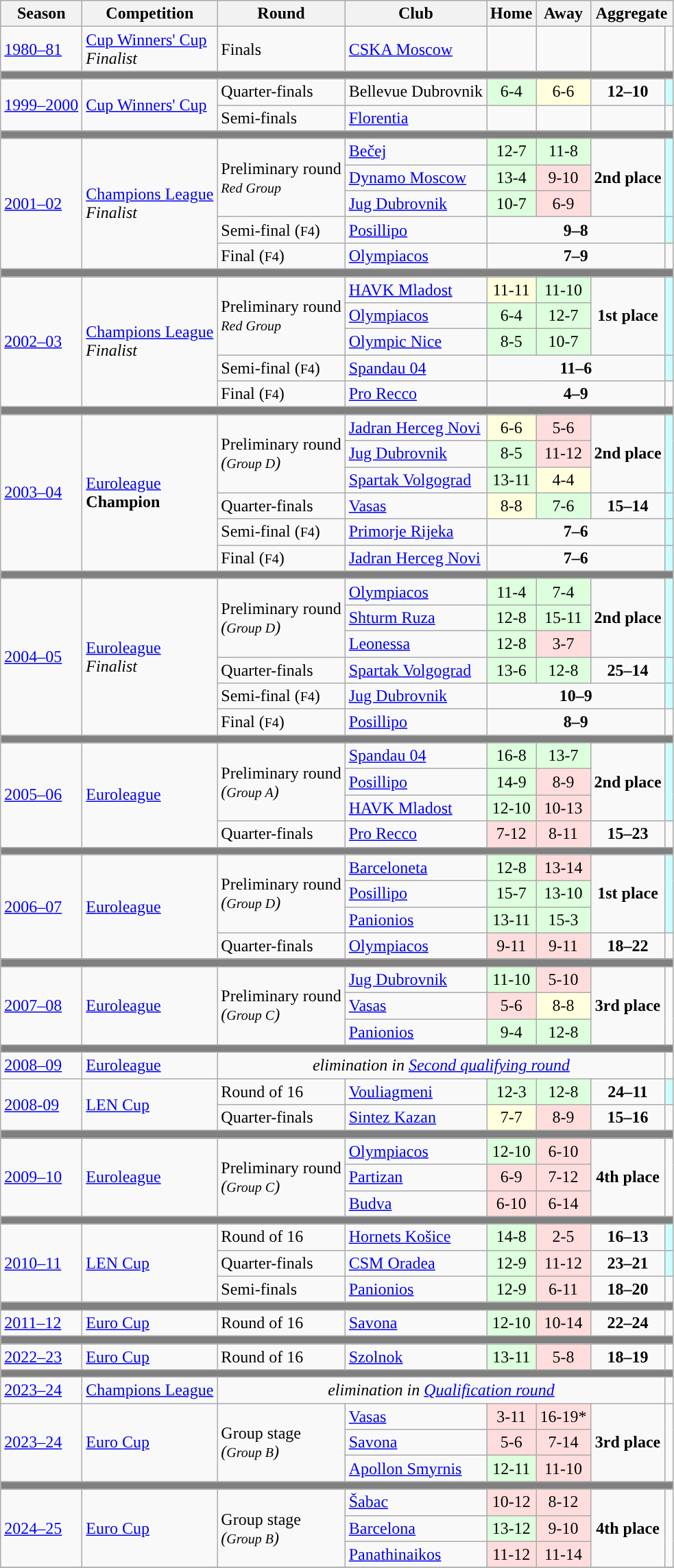<table class="wikitable collapsible collapsed" align="center" style="text-align:left;">
<tr>
<th>Season</th>
<th>Competition</th>
<th>Round</th>
<th>Club</th>
<th>Home</th>
<th>Away</th>
<th colspan=2>Aggregate</th>
</tr>
<tr>
<td rowspan=1><a href='#'>1980–81</a></td>
<td rowspan=1><a href='#'>Cup Winners' Cup</a><br> <em>Finalist</em></td>
<td>Finals</td>
<td> <a href='#'>CSKA Moscow</a></td>
<td></td>
<td></td>
<td style="text-align:center;"></td>
<td align="center"></td>
</tr>
<tr>
<td colspan=8 style="text-align: center;" bgcolor=grey></td>
</tr>
<tr>
<td rowspan=2><a href='#'>1999–2000</a></td>
<td rowspan=2><a href='#'>Cup Winners' Cup</a></td>
<td>Quarter-finals</td>
<td> Bellevue Dubrovnik</td>
<td style="text-align:center; background:#dfd;">6-4</td>
<td style="text-align:center; background:#ffd;">6-6</td>
<td style="text-align:center;"><strong>12–10</strong></td>
<td style="background-color:#CFF" align="center"></td>
</tr>
<tr>
<td>Semi-finals</td>
<td> <a href='#'>Florentia</a></td>
<td></td>
<td></td>
<td style="text-align:center;"></td>
<td align="center"></td>
</tr>
<tr>
<td colspan=8 style="text-align: center;" bgcolor=grey></td>
</tr>
<tr>
<td rowspan=5><a href='#'>2001–02</a></td>
<td rowspan=5><a href='#'>Champions League</a><br> <em>Finalist</em></td>
<td rowspan=3>Preliminary round<br><em><small> Red Group</small></em></td>
<td> <a href='#'>Bečej</a></td>
<td style="text-align:center; background:#dfd;">12-7</td>
<td style="text-align:center; background:#dfd;">11-8</td>
<td align=center rowspan=3><strong>2nd place</strong></td>
<td style="background-color:#CFF" align="center" rowspan=3></td>
</tr>
<tr>
<td> <a href='#'>Dynamo Moscow</a></td>
<td style="text-align:center; background:#dfd;">13-4</td>
<td style="text-align:center; background:#fdd;">9-10</td>
</tr>
<tr>
<td> <a href='#'>Jug Dubrovnik</a></td>
<td style="text-align:center; background:#dfd;">10-7</td>
<td style="text-align:center; background:#fdd;">6-9</td>
</tr>
<tr>
<td>Semi-final (<small>F4</small>)</td>
<td> <a href='#'>Posillipo</a></td>
<td colspan=3; style="text-align:center"><strong>9–8</strong></td>
<td style="background-color:#CFF" align="center"></td>
</tr>
<tr>
<td>Final (<small>F4</small>)</td>
<td> <a href='#'>Olympiacos</a></td>
<td colspan=3; style="text-align:center"><strong>7–9</strong></td>
<td align="center"></td>
</tr>
<tr>
<td colspan=8 style="text-align: center;" bgcolor=grey></td>
</tr>
<tr>
<td rowspan=5><a href='#'>2002–03</a></td>
<td rowspan=5><a href='#'>Champions League</a><br> <em>Finalist</em></td>
<td rowspan=3>Preliminary round<br><em><small> Red Group</small></em></td>
<td> <a href='#'>HAVK Mladost</a></td>
<td style="text-align:center; background:#ffd;">11-11</td>
<td style="text-align:center; background:#dfd;">11-10</td>
<td align=center rowspan=3><strong>1st place</strong></td>
<td style="background-color:#CFF" align="center" rowspan=3></td>
</tr>
<tr>
<td> <a href='#'>Olympiacos</a></td>
<td style="text-align:center; background:#dfd;">6-4</td>
<td style="text-align:center; background:#dfd;">12-7</td>
</tr>
<tr>
<td> <a href='#'>Olympic Nice</a></td>
<td style="text-align:center; background:#dfd;">8-5</td>
<td style="text-align:center; background:#dfd;">10-7</td>
</tr>
<tr>
<td>Semi-final (<small>F4</small>)</td>
<td> <a href='#'>Spandau 04</a></td>
<td colspan=3; style="text-align:center"><strong>11–6</strong></td>
<td style="background-color:#CFF" align="center"></td>
</tr>
<tr>
<td>Final (<small>F4</small>)</td>
<td> <a href='#'>Pro Recco</a></td>
<td colspan=3; style="text-align:center"><strong>4–9</strong></td>
<td align="center"></td>
</tr>
<tr>
<td colspan=8 style="text-align: center;" bgcolor=grey></td>
</tr>
<tr>
<td rowspan=6><a href='#'>2003–04</a></td>
<td rowspan=6><a href='#'>Euroleague</a><br> <strong>Champion</strong></td>
<td rowspan=3>Preliminary round<br><em>(<small>Group D</small>)</em></td>
<td> <a href='#'>Jadran Herceg Novi</a></td>
<td style="text-align:center; background:#ffd;">6-6</td>
<td style="text-align:center; background:#fdd;">5-6</td>
<td align=center rowspan=3><strong>2nd place</strong></td>
<td style="background-color:#CFF" align="center" rowspan=3></td>
</tr>
<tr>
<td> <a href='#'>Jug Dubrovnik</a></td>
<td style="text-align:center; background:#dfd;">8-5</td>
<td style="text-align:center; background:#fdd;">11-12</td>
</tr>
<tr>
<td> <a href='#'>Spartak Volgograd</a></td>
<td style="text-align:center; background:#dfd;">13-11</td>
<td style="text-align:center; background:#ffd;">4-4</td>
</tr>
<tr>
<td>Quarter-finals</td>
<td> <a href='#'>Vasas</a></td>
<td style="text-align:center; background:#ffd;">8-8</td>
<td style="text-align:center; background:#dfd;">7-6</td>
<td style="text-align:center;"><strong>15–14</strong></td>
<td style="background-color:#CFF" align="center"></td>
</tr>
<tr>
<td>Semi-final (<small>F4</small>)</td>
<td> <a href='#'>Primorje Rijeka</a></td>
<td colspan=3; style="text-align:center"><strong>7–6</strong></td>
<td style="background-color:#CFF" align="center"></td>
</tr>
<tr>
<td>Final (<small>F4</small>)</td>
<td> <a href='#'>Jadran Herceg Novi</a></td>
<td colspan=3; style="text-align:center"><strong>7–6</strong></td>
<td style="background-color:#CFF" align="center"></td>
</tr>
<tr>
<td colspan=8 style="text-align: center;" bgcolor=grey></td>
</tr>
<tr>
<td rowspan=6><a href='#'>2004–05</a></td>
<td rowspan=6><a href='#'>Euroleague</a><br> <em>Finalist</em></td>
<td rowspan=3>Preliminary round<br><em>(<small>Group D</small>)</em></td>
<td> <a href='#'>Olympiacos</a></td>
<td style="text-align:center; background:#dfd;">11-4</td>
<td style="text-align:center; background:#dfd;">7-4</td>
<td align=center rowspan=3><strong>2nd place</strong></td>
<td style="background-color:#CFF" align="center" rowspan=3></td>
</tr>
<tr>
<td> <a href='#'>Shturm Ruza</a></td>
<td style="text-align:center; background:#dfd;">12-8</td>
<td style="text-align:center; background:#dfd;">15-11</td>
</tr>
<tr>
<td> <a href='#'>Leonessa</a></td>
<td style="text-align:center; background:#dfd;">12-8</td>
<td style="text-align:center; background:#fdd;">3-7</td>
</tr>
<tr>
<td>Quarter-finals</td>
<td> <a href='#'>Spartak Volgograd</a></td>
<td style="text-align:center; background:#dfd;">13-6</td>
<td style="text-align:center; background:#dfd;">12-8</td>
<td style="text-align:center;"><strong>25–14</strong></td>
<td style="background-color:#CFF" align="center"></td>
</tr>
<tr>
<td>Semi-final (<small>F4</small>)</td>
<td> <a href='#'>Jug Dubrovnik</a></td>
<td colspan=3; style="text-align:center"><strong>10–9 </strong></td>
<td style="background-color:#CFF" align="center"></td>
</tr>
<tr>
<td>Final (<small>F4</small>)</td>
<td> <a href='#'>Posillipo</a></td>
<td colspan=3; style="text-align:center"><strong>8–9 </strong></td>
<td align="center"></td>
</tr>
<tr>
<td colspan=8 style="text-align: center;" bgcolor=grey></td>
</tr>
<tr>
<td rowspan=4><a href='#'>2005–06</a></td>
<td rowspan=4><a href='#'>Euroleague</a></td>
<td rowspan=3>Preliminary round<br><em>(<small>Group A</small>)</em></td>
<td> <a href='#'>Spandau 04</a></td>
<td style="text-align:center; background:#dfd;">16-8</td>
<td style="text-align:center; background:#dfd;">13-7</td>
<td align=center rowspan=3><strong>2nd place</strong></td>
<td style="background-color:#CFF" align="center" rowspan=3></td>
</tr>
<tr>
<td> <a href='#'>Posillipo</a></td>
<td style="text-align:center; background:#dfd;">14-9</td>
<td style="text-align:center; background:#fdd;">8-9</td>
</tr>
<tr>
<td> <a href='#'>HAVK Mladost</a></td>
<td style="text-align:center; background:#dfd;">12-10</td>
<td style="text-align:center; background:#fdd;">10-13</td>
</tr>
<tr>
<td>Quarter-finals</td>
<td> <a href='#'>Pro Recco</a></td>
<td style="text-align:center; background:#fdd;">7-12</td>
<td style="text-align:center; background:#fdd;">8-11</td>
<td style="text-align:center;"><strong>15–23</strong></td>
<td align="center"></td>
</tr>
<tr>
<td colspan=8 style="text-align: center;" bgcolor=grey></td>
</tr>
<tr>
<td rowspan=4><a href='#'>2006–07</a></td>
<td rowspan=4><a href='#'>Euroleague</a></td>
<td rowspan=3>Preliminary round<br><em>(<small>Group D</small>)</em></td>
<td> <a href='#'>Barceloneta</a></td>
<td style="text-align:center; background:#dfd;">12-8</td>
<td style="text-align:center; background:#fdd;">13-14</td>
<td align=center rowspan=3><strong>1st place</strong></td>
<td style="background-color:#CFF" align="center" rowspan=3></td>
</tr>
<tr>
<td> <a href='#'>Posillipo</a></td>
<td style="text-align:center; background:#dfd;">15-7</td>
<td style="text-align:center; background:#dfd;">13-10</td>
</tr>
<tr>
<td> <a href='#'>Panionios</a></td>
<td style="text-align:center; background:#dfd;">13-11</td>
<td style="text-align:center; background:#dfd;">15-3</td>
</tr>
<tr>
<td>Quarter-finals</td>
<td> <a href='#'>Olympiacos</a></td>
<td style="text-align:center; background:#fdd;">9-11</td>
<td style="text-align:center; background:#fdd;">9-11</td>
<td style="text-align:center;"><strong>18–22</strong></td>
<td align="center"></td>
</tr>
<tr>
<td colspan=8 style="text-align: center;" bgcolor=grey></td>
</tr>
<tr>
<td rowspan=3><a href='#'>2007–08</a></td>
<td rowspan=3><a href='#'>Euroleague</a></td>
<td rowspan=3>Preliminary round<br><em>(<small>Group C</small>)</em></td>
<td> <a href='#'>Jug Dubrovnik</a></td>
<td style="text-align:center; background:#dfd;">11-10</td>
<td style="text-align:center; background:#fdd;">5-10</td>
<td align=center rowspan=3><strong>3rd place</strong></td>
<td align="center" rowspan=3></td>
</tr>
<tr>
<td> <a href='#'>Vasas</a></td>
<td style="text-align:center; background:#fdd;">5-6</td>
<td style="text-align:center; background:#ffd;">8-8</td>
</tr>
<tr>
<td> <a href='#'>Panionios</a></td>
<td style="text-align:center; background:#dfd;">9-4</td>
<td style="text-align:center; background:#dfd;">12-8</td>
</tr>
<tr>
<td colspan=8 style="text-align: center;" bgcolor=grey></td>
</tr>
<tr>
<td rowspan=1><a href='#'>2008–09</a></td>
<td rowspan=1><a href='#'>Euroleague</a></td>
<td colspan=5; align="center"><em>elimination in <a href='#'>Second qualifying round</a></em></td>
<td align="center"></td>
</tr>
<tr>
<td rowspan=2><a href='#'>2008-09</a></td>
<td rowspan=2><a href='#'>LEN Cup</a></td>
<td>Round of 16</td>
<td> <a href='#'>Vouliagmeni</a></td>
<td style="text-align:center; background:#dfd;">12-3</td>
<td style="text-align:center; background:#dfd;">12-8</td>
<td style="text-align:center;"><strong>24–11</strong></td>
<td style="background-color:#CFF" align="center"></td>
</tr>
<tr>
<td>Quarter-finals</td>
<td> <a href='#'>Sintez Kazan</a></td>
<td style="text-align:center; background:#ffd;">7-7</td>
<td style="text-align:center; background:#fdd;">8-9</td>
<td style="text-align:center;"><strong>15–16</strong></td>
<td align="center"></td>
</tr>
<tr>
<td colspan=8 style="text-align: center;" bgcolor=grey></td>
</tr>
<tr>
<td rowspan=3><a href='#'>2009–10</a></td>
<td rowspan=3><a href='#'>Euroleague</a></td>
<td rowspan=3>Preliminary round<br><em>(<small>Group C</small>)</em></td>
<td> <a href='#'>Olympiacos</a></td>
<td style="text-align:center; background:#dfd;">12-10</td>
<td style="text-align:center; background:#fdd;">6-10</td>
<td align=center rowspan=3><strong>4th place</strong></td>
<td align="center" rowspan=3></td>
</tr>
<tr>
<td> <a href='#'>Partizan</a></td>
<td style="text-align:center; background:#fdd;">6-9</td>
<td style="text-align:center; background:#fdd;">7-12</td>
</tr>
<tr>
<td> <a href='#'>Budva</a></td>
<td style="text-align:center; background:#fdd;">6-10</td>
<td style="text-align:center; background:#fdd;">6-14</td>
</tr>
<tr>
<td colspan=8 style="text-align: center;" bgcolor=grey></td>
</tr>
<tr>
<td rowspan=3><a href='#'>2010–11</a></td>
<td rowspan=3><a href='#'>LEN Cup</a></td>
<td>Round of 16</td>
<td> <a href='#'>Hornets Košice</a></td>
<td style="text-align:center; background:#dfd;">14-8</td>
<td style="text-align:center; background:#fdd;">2-5</td>
<td style="text-align:center;"><strong>16–13</strong></td>
<td style="background-color:#CFF" align="center"></td>
</tr>
<tr>
<td>Quarter-finals</td>
<td> <a href='#'>CSM Oradea</a></td>
<td style="text-align:center; background:#dfd;">12-9</td>
<td style="text-align:center; background:#fdd;">11-12</td>
<td style="text-align:center;"><strong>23–21</strong></td>
<td style="background-color:#CFF" align="center"></td>
</tr>
<tr>
<td>Semi-finals</td>
<td> <a href='#'>Panionios</a></td>
<td style="text-align:center; background:#dfd;">12-9</td>
<td style="text-align:center; background:#fdd;">6-11</td>
<td style="text-align:center;"><strong>18–20</strong></td>
<td align="center"></td>
</tr>
<tr>
<td colspan=8 style="text-align: center;" bgcolor=grey></td>
</tr>
<tr>
<td rowspan=1><a href='#'>2011–12</a></td>
<td rowspan=1><a href='#'>Euro Cup</a></td>
<td>Round of 16</td>
<td> <a href='#'>Savona</a></td>
<td style="text-align:center; background:#dfd;">12-10</td>
<td style="text-align:center; background:#fdd;">10-14</td>
<td style="text-align:center;"><strong>22–24</strong></td>
<td align="center"></td>
</tr>
<tr>
<td colspan=8 style="text-align: center;" bgcolor=grey></td>
</tr>
<tr>
<td rowspan=1><a href='#'>2022–23</a></td>
<td rowspan=1><a href='#'>Euro Cup</a></td>
<td>Round of 16</td>
<td> <a href='#'>Szolnok</a></td>
<td style="text-align:center; background:#dfd;">13-11</td>
<td style="text-align:center; background:#fdd;">5-8</td>
<td style="text-align:center;"><strong>18–19</strong></td>
<td align="center"></td>
</tr>
<tr>
<td colspan=8 style="text-align: center;" bgcolor=grey></td>
</tr>
<tr>
<td rowspan=1><a href='#'>2023–24</a></td>
<td rowspan=1><a href='#'>Champions League</a></td>
<td colspan=5; align="center"><em>elimination in <a href='#'>Qualification round</a></em></td>
<td align="center"></td>
</tr>
<tr>
<td rowspan=3><a href='#'>2023–24</a></td>
<td rowspan=3><a href='#'>Euro Cup</a></td>
<td rowspan=3>Group stage<br><em>(<small>Group B</small>)</em></td>
<td> <a href='#'>Vasas</a></td>
<td style="text-align:center; background:#fdd;">3-11</td>
<td style="text-align:center; background:#fdd;">16-19*</td>
<td align=center rowspan=3><strong>3rd place</strong></td>
<td align="center" rowspan=3></td>
</tr>
<tr>
<td> <a href='#'>Savona</a></td>
<td style="text-align:center; background:#fdd;">5-6</td>
<td style="text-align:center; background:#fdd;">7-14</td>
</tr>
<tr>
<td> <a href='#'>Apollon Smyrnis</a></td>
<td style="text-align:center; background:#dfd;">12-11</td>
<td style="text-align:center; background:#fdd;">11-10</td>
</tr>
<tr>
<td colspan=8 style="text-align: center;" bgcolor=grey></td>
</tr>
<tr>
<td rowspan=3><a href='#'>2024–25</a></td>
<td rowspan=3><a href='#'>Euro Cup</a></td>
<td rowspan=3>Group stage<br><em>(<small>Group B</small>)</em></td>
<td> <a href='#'>Šabac</a></td>
<td style="text-align:center; background:#fdd;">10-12</td>
<td style="text-align:center; background:#fdd;">8-12</td>
<td align=center rowspan=3><strong>4th place</strong></td>
<td align="center" rowspan=3></td>
</tr>
<tr>
<td> <a href='#'>Barcelona</a></td>
<td style="text-align:center; background:#dfd;">13-12</td>
<td style="text-align:center; background:#fdd;">9-10</td>
</tr>
<tr>
<td> <a href='#'>Panathinaikos</a></td>
<td style="text-align:center; background:#fdd;">11-12</td>
<td style="text-align:center; background:#fdd;">11-14</td>
</tr>
<tr>
</tr>
</table>
